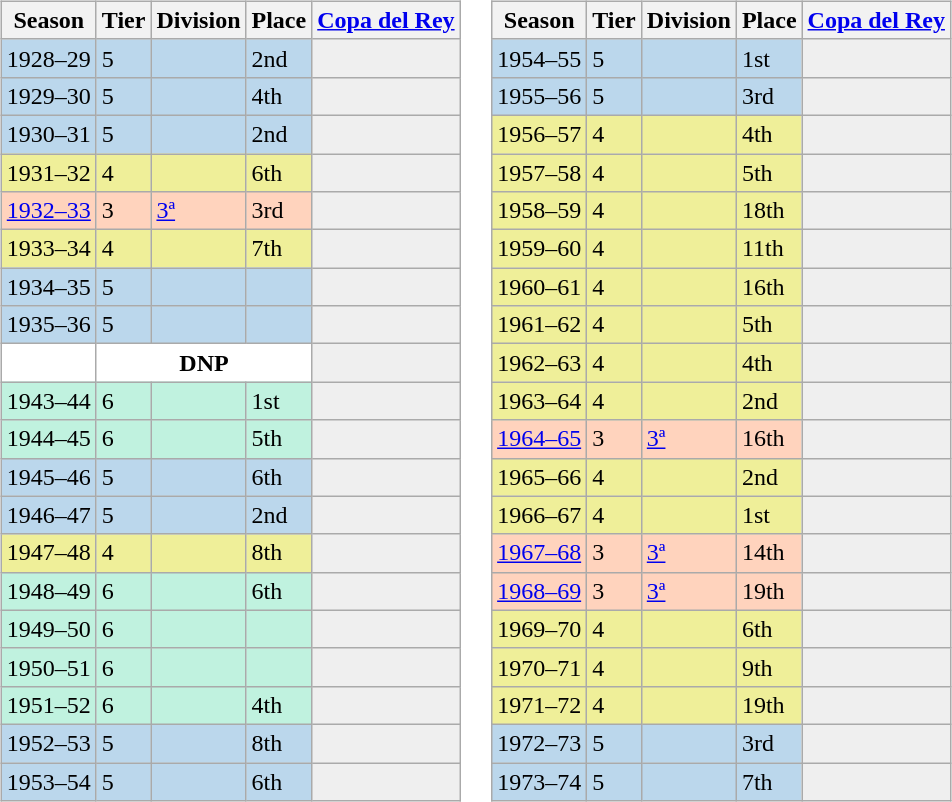<table>
<tr>
<td valign="top" width=0%><br><table class="wikitable">
<tr style="background:#f0f6fa;">
<th>Season</th>
<th>Tier</th>
<th>Division</th>
<th>Place</th>
<th><a href='#'>Copa del Rey</a></th>
</tr>
<tr>
<td style="background:#BBD7EC;">1928–29</td>
<td style="background:#BBD7EC;">5</td>
<td style="background:#BBD7EC;"></td>
<td style="background:#BBD7EC;">2nd</td>
<th style="background:#efefef;"></th>
</tr>
<tr>
<td style="background:#BBD7EC;">1929–30</td>
<td style="background:#BBD7EC;">5</td>
<td style="background:#BBD7EC;"></td>
<td style="background:#BBD7EC;">4th</td>
<th style="background:#efefef;"></th>
</tr>
<tr>
<td style="background:#BBD7EC;">1930–31</td>
<td style="background:#BBD7EC;">5</td>
<td style="background:#BBD7EC;"></td>
<td style="background:#BBD7EC;">2nd</td>
<th style="background:#efefef;"></th>
</tr>
<tr>
<td style="background:#EFEF99;">1931–32</td>
<td style="background:#EFEF99;">4</td>
<td style="background:#EFEF99;"></td>
<td style="background:#EFEF99;">6th</td>
<th style="background:#efefef;"></th>
</tr>
<tr>
<td style="background:#FFD3BD;"><a href='#'>1932–33</a></td>
<td style="background:#FFD3BD;">3</td>
<td style="background:#FFD3BD;"><a href='#'>3ª</a></td>
<td style="background:#FFD3BD;">3rd</td>
<td style="background:#efefef;"></td>
</tr>
<tr>
<td style="background:#EFEF99;">1933–34</td>
<td style="background:#EFEF99;">4</td>
<td style="background:#EFEF99;"></td>
<td style="background:#EFEF99;">7th</td>
<th style="background:#efefef;"></th>
</tr>
<tr>
<td style="background:#BBD7EC;">1934–35</td>
<td style="background:#BBD7EC;">5</td>
<td style="background:#BBD7EC;"></td>
<td style="background:#BBD7EC;"></td>
<th style="background:#efefef;"></th>
</tr>
<tr>
<td style="background:#BBD7EC;">1935–36</td>
<td style="background:#BBD7EC;">5</td>
<td style="background:#BBD7EC;"></td>
<td style="background:#BBD7EC;"></td>
<th style="background:#efefef;"></th>
</tr>
<tr>
<td style="background:#FFFFFF;"></td>
<th style="background:#FFFFFF;" colspan="3">DNP</th>
<th style="background:#efefef;"></th>
</tr>
<tr>
<td style="background:#C0F2DF;">1943–44</td>
<td style="background:#C0F2DF;">6</td>
<td style="background:#C0F2DF;"></td>
<td style="background:#C0F2DF;">1st</td>
<th style="background:#efefef;"></th>
</tr>
<tr>
<td style="background:#C0F2DF;">1944–45</td>
<td style="background:#C0F2DF;">6</td>
<td style="background:#C0F2DF;"></td>
<td style="background:#C0F2DF;">5th</td>
<th style="background:#efefef;"></th>
</tr>
<tr>
<td style="background:#BBD7EC;">1945–46</td>
<td style="background:#BBD7EC;">5</td>
<td style="background:#BBD7EC;"></td>
<td style="background:#BBD7EC;">6th</td>
<th style="background:#efefef;"></th>
</tr>
<tr>
<td style="background:#BBD7EC;">1946–47</td>
<td style="background:#BBD7EC;">5</td>
<td style="background:#BBD7EC;"></td>
<td style="background:#BBD7EC;">2nd</td>
<th style="background:#efefef;"></th>
</tr>
<tr>
<td style="background:#EFEF99;">1947–48</td>
<td style="background:#EFEF99;">4</td>
<td style="background:#EFEF99;"></td>
<td style="background:#EFEF99;">8th</td>
<th style="background:#efefef;"></th>
</tr>
<tr>
<td style="background:#C0F2DF;">1948–49</td>
<td style="background:#C0F2DF;">6</td>
<td style="background:#C0F2DF;"></td>
<td style="background:#C0F2DF;">6th</td>
<th style="background:#efefef;"></th>
</tr>
<tr>
<td style="background:#C0F2DF;">1949–50</td>
<td style="background:#C0F2DF;">6</td>
<td style="background:#C0F2DF;"></td>
<td style="background:#C0F2DF;"></td>
<th style="background:#efefef;"></th>
</tr>
<tr>
<td style="background:#C0F2DF;">1950–51</td>
<td style="background:#C0F2DF;">6</td>
<td style="background:#C0F2DF;"></td>
<td style="background:#C0F2DF;"></td>
<th style="background:#efefef;"></th>
</tr>
<tr>
<td style="background:#C0F2DF;">1951–52</td>
<td style="background:#C0F2DF;">6</td>
<td style="background:#C0F2DF;"></td>
<td style="background:#C0F2DF;">4th</td>
<th style="background:#efefef;"></th>
</tr>
<tr>
<td style="background:#BBD7EC;">1952–53</td>
<td style="background:#BBD7EC;">5</td>
<td style="background:#BBD7EC;"></td>
<td style="background:#BBD7EC;">8th</td>
<th style="background:#efefef;"></th>
</tr>
<tr>
<td style="background:#BBD7EC;">1953–54</td>
<td style="background:#BBD7EC;">5</td>
<td style="background:#BBD7EC;"></td>
<td style="background:#BBD7EC;">6th</td>
<th style="background:#efefef;"></th>
</tr>
</table>
</td>
<td valign="top" width=0%><br><table class="wikitable">
<tr style="background:#f0f6fa;">
<th>Season</th>
<th>Tier</th>
<th>Division</th>
<th>Place</th>
<th><a href='#'>Copa del Rey</a></th>
</tr>
<tr>
<td style="background:#BBD7EC;">1954–55</td>
<td style="background:#BBD7EC;">5</td>
<td style="background:#BBD7EC;"></td>
<td style="background:#BBD7EC;">1st</td>
<th style="background:#efefef;"></th>
</tr>
<tr>
<td style="background:#BBD7EC;">1955–56</td>
<td style="background:#BBD7EC;">5</td>
<td style="background:#BBD7EC;"></td>
<td style="background:#BBD7EC;">3rd</td>
<th style="background:#efefef;"></th>
</tr>
<tr>
<td style="background:#EFEF99;">1956–57</td>
<td style="background:#EFEF99;">4</td>
<td style="background:#EFEF99;"></td>
<td style="background:#EFEF99;">4th</td>
<th style="background:#efefef;"></th>
</tr>
<tr>
<td style="background:#EFEF99;">1957–58</td>
<td style="background:#EFEF99;">4</td>
<td style="background:#EFEF99;"></td>
<td style="background:#EFEF99;">5th</td>
<th style="background:#efefef;"></th>
</tr>
<tr>
<td style="background:#EFEF99;">1958–59</td>
<td style="background:#EFEF99;">4</td>
<td style="background:#EFEF99;"></td>
<td style="background:#EFEF99;">18th</td>
<th style="background:#efefef;"></th>
</tr>
<tr>
<td style="background:#EFEF99;">1959–60</td>
<td style="background:#EFEF99;">4</td>
<td style="background:#EFEF99;"></td>
<td style="background:#EFEF99;">11th</td>
<th style="background:#efefef;"></th>
</tr>
<tr>
<td style="background:#EFEF99;">1960–61</td>
<td style="background:#EFEF99;">4</td>
<td style="background:#EFEF99;"></td>
<td style="background:#EFEF99;">16th</td>
<th style="background:#efefef;"></th>
</tr>
<tr>
<td style="background:#EFEF99;">1961–62</td>
<td style="background:#EFEF99;">4</td>
<td style="background:#EFEF99;"></td>
<td style="background:#EFEF99;">5th</td>
<th style="background:#efefef;"></th>
</tr>
<tr>
<td style="background:#EFEF99;">1962–63</td>
<td style="background:#EFEF99;">4</td>
<td style="background:#EFEF99;"></td>
<td style="background:#EFEF99;">4th</td>
<th style="background:#efefef;"></th>
</tr>
<tr>
<td style="background:#EFEF99;">1963–64</td>
<td style="background:#EFEF99;">4</td>
<td style="background:#EFEF99;"></td>
<td style="background:#EFEF99;">2nd</td>
<th style="background:#efefef;"></th>
</tr>
<tr>
<td style="background:#FFD3BD;"><a href='#'>1964–65</a></td>
<td style="background:#FFD3BD;">3</td>
<td style="background:#FFD3BD;"><a href='#'>3ª</a></td>
<td style="background:#FFD3BD;">16th</td>
<td style="background:#efefef;"></td>
</tr>
<tr>
<td style="background:#EFEF99;">1965–66</td>
<td style="background:#EFEF99;">4</td>
<td style="background:#EFEF99;"></td>
<td style="background:#EFEF99;">2nd</td>
<th style="background:#efefef;"></th>
</tr>
<tr>
<td style="background:#EFEF99;">1966–67</td>
<td style="background:#EFEF99;">4</td>
<td style="background:#EFEF99;"></td>
<td style="background:#EFEF99;">1st</td>
<th style="background:#efefef;"></th>
</tr>
<tr>
<td style="background:#FFD3BD;"><a href='#'>1967–68</a></td>
<td style="background:#FFD3BD;">3</td>
<td style="background:#FFD3BD;"><a href='#'>3ª</a></td>
<td style="background:#FFD3BD;">14th</td>
<td style="background:#efefef;"></td>
</tr>
<tr>
<td style="background:#FFD3BD;"><a href='#'>1968–69</a></td>
<td style="background:#FFD3BD;">3</td>
<td style="background:#FFD3BD;"><a href='#'>3ª</a></td>
<td style="background:#FFD3BD;">19th</td>
<td style="background:#efefef;"></td>
</tr>
<tr>
<td style="background:#EFEF99;">1969–70</td>
<td style="background:#EFEF99;">4</td>
<td style="background:#EFEF99;"></td>
<td style="background:#EFEF99;">6th</td>
<th style="background:#efefef;"></th>
</tr>
<tr>
<td style="background:#EFEF99;">1970–71</td>
<td style="background:#EFEF99;">4</td>
<td style="background:#EFEF99;"></td>
<td style="background:#EFEF99;">9th</td>
<th style="background:#efefef;"></th>
</tr>
<tr>
<td style="background:#EFEF99;">1971–72</td>
<td style="background:#EFEF99;">4</td>
<td style="background:#EFEF99;"></td>
<td style="background:#EFEF99;">19th</td>
<th style="background:#efefef;"></th>
</tr>
<tr>
<td style="background:#BBD7EC;">1972–73</td>
<td style="background:#BBD7EC;">5</td>
<td style="background:#BBD7EC;"></td>
<td style="background:#BBD7EC;">3rd</td>
<th style="background:#efefef;"></th>
</tr>
<tr>
<td style="background:#BBD7EC;">1973–74</td>
<td style="background:#BBD7EC;">5</td>
<td style="background:#BBD7EC;"></td>
<td style="background:#BBD7EC;">7th</td>
<th style="background:#efefef;"></th>
</tr>
</table>
</td>
</tr>
</table>
